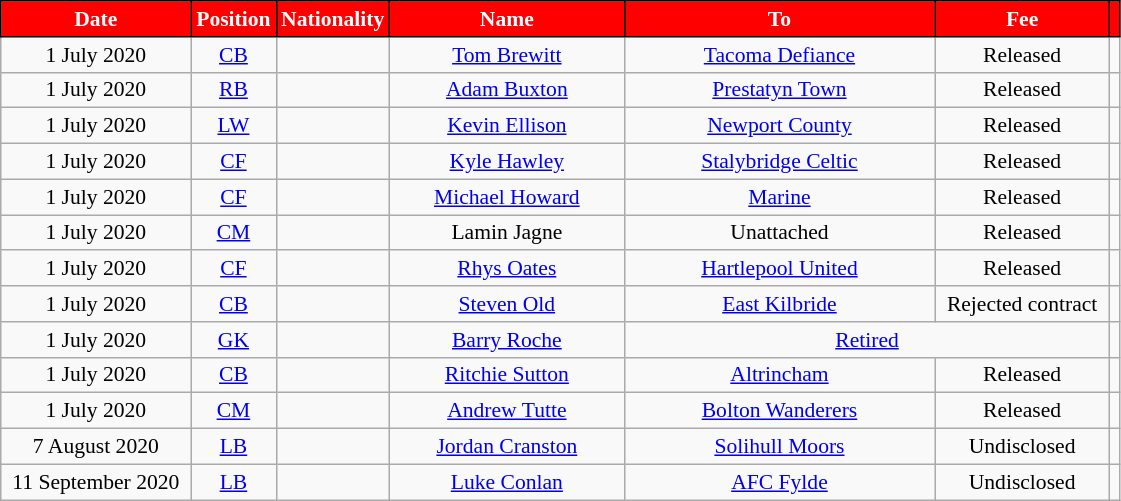<table class="wikitable"  style="text-align:center; font-size:90%; ">
<tr>
<th style="background:#FF0000; color:#ffffff; border:1px solid #000000; width:120px;">Date</th>
<th style="background:#FF0000; color:#ffffff; border:1px solid #000000; width:50px;">Position</th>
<th style="background:#FF0000; color:#ffffff; border:1px solid #000000; width:50px;">Nationality</th>
<th style="background:#FF0000; color:#ffffff; border:1px solid #000000; width:150px;">Name</th>
<th style="background:#FF0000; color:#ffffff; border:1px solid #000000; width:200px;">To</th>
<th style="background:#FF0000; color:#ffffff; border:1px solid #000000; width:110px;">Fee</th>
<th style="background:#FF0000; color:#ffffff; border:1px solid #000000;"></th>
</tr>
<tr>
<td>1 July 2020</td>
<td><a href='#'>CB</a></td>
<td></td>
<td><a href='#'>Tom Brewitt</a></td>
<td> <a href='#'>Tacoma Defiance</a></td>
<td>Released</td>
<td></td>
</tr>
<tr>
<td>1 July 2020</td>
<td><a href='#'>RB</a></td>
<td></td>
<td><a href='#'>Adam Buxton</a></td>
<td> <a href='#'>Prestatyn Town</a></td>
<td>Released</td>
<td></td>
</tr>
<tr>
<td>1 July 2020</td>
<td><a href='#'>LW</a></td>
<td></td>
<td><a href='#'>Kevin Ellison</a></td>
<td> <a href='#'>Newport County</a></td>
<td>Released</td>
<td></td>
</tr>
<tr>
<td>1 July 2020</td>
<td><a href='#'>CF</a></td>
<td></td>
<td><a href='#'>Kyle Hawley</a></td>
<td> <a href='#'>Stalybridge Celtic</a></td>
<td>Released</td>
<td></td>
</tr>
<tr>
<td>1 July 2020</td>
<td><a href='#'>CF</a></td>
<td></td>
<td><a href='#'>Michael Howard</a></td>
<td> <a href='#'>Marine</a></td>
<td>Released</td>
<td></td>
</tr>
<tr>
<td>1 July 2020</td>
<td><a href='#'>CM</a></td>
<td></td>
<td>Lamin Jagne</td>
<td> Unattached</td>
<td>Released</td>
<td></td>
</tr>
<tr>
<td>1 July 2020</td>
<td><a href='#'>CF</a></td>
<td></td>
<td><a href='#'>Rhys Oates</a></td>
<td> <a href='#'>Hartlepool United</a></td>
<td>Released</td>
<td></td>
</tr>
<tr>
<td>1 July 2020</td>
<td><a href='#'>CB</a></td>
<td></td>
<td><a href='#'>Steven Old</a></td>
<td> <a href='#'>East Kilbride</a></td>
<td>Rejected contract</td>
<td></td>
</tr>
<tr>
<td>1 July 2020</td>
<td><a href='#'>GK</a></td>
<td></td>
<td><a href='#'>Barry Roche</a></td>
<td colspan="2"><a href='#'>Retired</a></td>
<td></td>
</tr>
<tr>
<td>1 July 2020</td>
<td><a href='#'>CB</a></td>
<td></td>
<td><a href='#'>Ritchie Sutton</a></td>
<td> <a href='#'>Altrincham</a></td>
<td>Released</td>
<td></td>
</tr>
<tr>
<td>1 July 2020</td>
<td><a href='#'>CM</a></td>
<td></td>
<td><a href='#'>Andrew Tutte</a></td>
<td> <a href='#'>Bolton Wanderers</a></td>
<td>Released</td>
<td></td>
</tr>
<tr>
<td>7 August 2020</td>
<td><a href='#'>LB</a></td>
<td></td>
<td><a href='#'>Jordan Cranston</a></td>
<td> <a href='#'>Solihull Moors</a></td>
<td>Undisclosed</td>
<td></td>
</tr>
<tr>
<td>11 September 2020</td>
<td><a href='#'>LB</a></td>
<td></td>
<td><a href='#'>Luke Conlan</a></td>
<td> <a href='#'>AFC Fylde</a></td>
<td>Undisclosed</td>
<td></td>
</tr>
</table>
